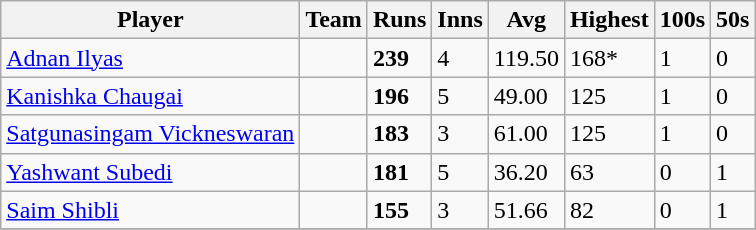<table class="wikitable">
<tr>
<th>Player</th>
<th>Team</th>
<th>Runs</th>
<th>Inns</th>
<th>Avg</th>
<th>Highest</th>
<th>100s</th>
<th>50s</th>
</tr>
<tr>
<td><a href='#'>Adnan Ilyas</a></td>
<td></td>
<td><strong>239</strong></td>
<td>4</td>
<td>119.50</td>
<td>168*</td>
<td>1</td>
<td>0</td>
</tr>
<tr>
<td><a href='#'>Kanishka Chaugai</a></td>
<td></td>
<td><strong>196</strong></td>
<td>5</td>
<td>49.00</td>
<td>125</td>
<td>1</td>
<td>0</td>
</tr>
<tr>
<td><a href='#'>Satgunasingam Vickneswaran</a></td>
<td></td>
<td><strong>183</strong></td>
<td>3</td>
<td>61.00</td>
<td>125</td>
<td>1</td>
<td>0</td>
</tr>
<tr>
<td><a href='#'>Yashwant Subedi</a></td>
<td></td>
<td><strong>181</strong></td>
<td>5</td>
<td>36.20</td>
<td>63</td>
<td>0</td>
<td>1</td>
</tr>
<tr>
<td><a href='#'>Saim Shibli</a></td>
<td></td>
<td><strong>155</strong></td>
<td>3</td>
<td>51.66</td>
<td>82</td>
<td>0</td>
<td>1</td>
</tr>
<tr>
</tr>
</table>
